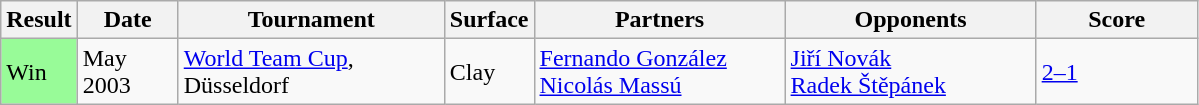<table class="sortable wikitable">
<tr>
<th style="width:40px">Result</th>
<th style="width:60px">Date</th>
<th width="170">Tournament</th>
<th style="width:50px">Surface</th>
<th width="160">Partners</th>
<th width="160">Opponents</th>
<th width="100" class="unsortable">Score</th>
</tr>
<tr>
<td style="background:#98fb98;">Win</td>
<td>May 2003</td>
<td><a href='#'>World Team Cup</a>, Düsseldorf</td>
<td>Clay</td>
<td> <a href='#'>Fernando González</a> <br>  <a href='#'>Nicolás Massú</a></td>
<td> <a href='#'>Jiří Novák</a> <br>  <a href='#'>Radek Štěpánek</a></td>
<td><a href='#'>2–1</a></td>
</tr>
</table>
